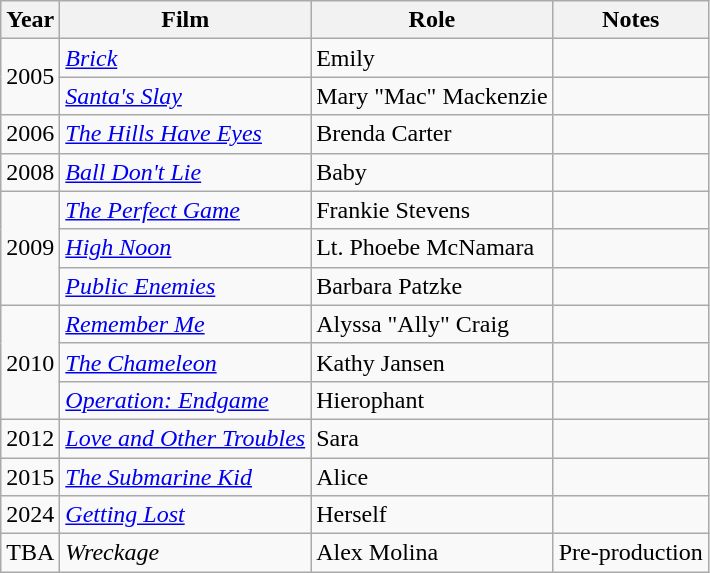<table class="wikitable sortable">
<tr>
<th>Year</th>
<th>Film</th>
<th>Role</th>
<th>Notes</th>
</tr>
<tr>
<td rowspan=2>2005</td>
<td><em><a href='#'>Brick</a></em></td>
<td>Emily</td>
<td></td>
</tr>
<tr>
<td><em><a href='#'>Santa's Slay</a></em></td>
<td>Mary "Mac" Mackenzie</td>
<td></td>
</tr>
<tr>
<td>2006</td>
<td data-sort-value="Hills Have Eyes, The"><em><a href='#'>The Hills Have Eyes</a></em></td>
<td>Brenda Carter</td>
<td></td>
</tr>
<tr>
<td>2008</td>
<td><em><a href='#'>Ball Don't Lie</a></em></td>
<td>Baby</td>
<td></td>
</tr>
<tr>
<td rowspan=3>2009</td>
<td data-sort-value="Perfect Game, The"><em><a href='#'>The Perfect Game</a></em></td>
<td>Frankie Stevens</td>
<td></td>
</tr>
<tr>
<td><em><a href='#'>High Noon</a></em></td>
<td>Lt. Phoebe McNamara</td>
<td></td>
</tr>
<tr>
<td><em><a href='#'>Public Enemies</a></em></td>
<td>Barbara Patzke</td>
<td></td>
</tr>
<tr>
<td rowspan=3>2010</td>
<td><em><a href='#'>Remember Me</a></em></td>
<td>Alyssa "Ally" Craig</td>
<td></td>
</tr>
<tr>
<td data-sort-value="Chameleon, The"><em><a href='#'>The Chameleon</a></em></td>
<td>Kathy Jansen</td>
<td></td>
</tr>
<tr>
<td><em><a href='#'>Operation: Endgame</a></em></td>
<td>Hierophant</td>
<td></td>
</tr>
<tr>
<td>2012</td>
<td><em><a href='#'>Love and Other Troubles</a></em></td>
<td>Sara</td>
<td></td>
</tr>
<tr>
<td>2015</td>
<td data-sort-value="Submarine Kid, The"><em><a href='#'>The Submarine Kid</a></em></td>
<td>Alice</td>
<td></td>
</tr>
<tr>
<td>2024</td>
<td><em><a href='#'>Getting Lost</a></em></td>
<td>Herself</td>
<td></td>
</tr>
<tr>
<td>TBA</td>
<td><em>Wreckage</em></td>
<td>Alex Molina</td>
<td>Pre-production</td>
</tr>
</table>
